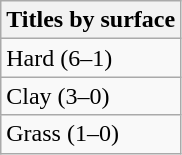<table class=wikitable>
<tr>
<th>Titles by surface</th>
</tr>
<tr>
<td>Hard (6–1)</td>
</tr>
<tr>
<td>Clay (3–0)</td>
</tr>
<tr>
<td>Grass (1–0)</td>
</tr>
</table>
